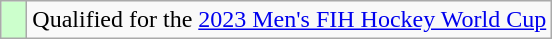<table class="wikitable">
<tr>
<td style="width:10px; background:#CCFFCC;"></td>
<td>Qualified for the <a href='#'>2023 Men's FIH Hockey World Cup</a></td>
</tr>
</table>
